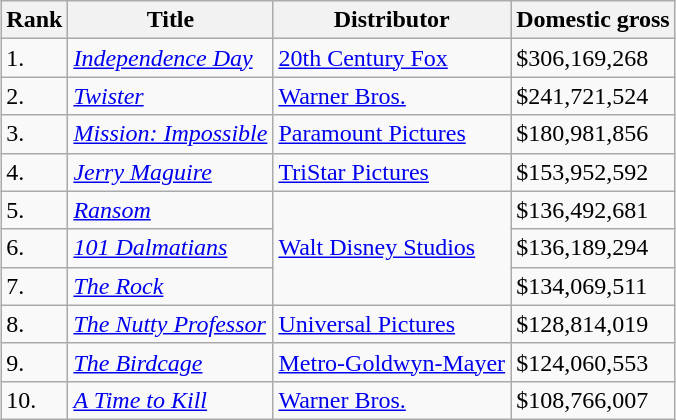<table class="wikitable sortable" style="margin:auto; margin:auto;">
<tr>
<th>Rank</th>
<th>Title</th>
<th>Distributor</th>
<th>Domestic gross</th>
</tr>
<tr>
<td>1.</td>
<td><em><a href='#'>Independence Day</a></em></td>
<td><a href='#'>20th Century Fox</a></td>
<td>$306,169,268</td>
</tr>
<tr>
<td>2.</td>
<td><em><a href='#'>Twister</a></em></td>
<td><a href='#'>Warner Bros.</a></td>
<td>$241,721,524</td>
</tr>
<tr>
<td>3.</td>
<td><em><a href='#'>Mission: Impossible</a></em></td>
<td><a href='#'>Paramount Pictures</a></td>
<td>$180,981,856</td>
</tr>
<tr>
<td>4.</td>
<td><em><a href='#'>Jerry Maguire</a></em></td>
<td><a href='#'>TriStar Pictures</a></td>
<td>$153,952,592</td>
</tr>
<tr>
<td>5.</td>
<td><em><a href='#'>Ransom</a></em></td>
<td rowspan="3"><a href='#'>Walt Disney Studios</a></td>
<td>$136,492,681</td>
</tr>
<tr>
<td>6.</td>
<td><em><a href='#'>101 Dalmatians</a></em></td>
<td>$136,189,294</td>
</tr>
<tr>
<td>7.</td>
<td><em><a href='#'>The Rock</a></em></td>
<td>$134,069,511</td>
</tr>
<tr>
<td>8.</td>
<td><em><a href='#'>The Nutty Professor</a></em></td>
<td><a href='#'>Universal Pictures</a></td>
<td>$128,814,019</td>
</tr>
<tr>
<td>9.</td>
<td><em><a href='#'>The Birdcage</a></em></td>
<td><a href='#'>Metro-Goldwyn-Mayer</a></td>
<td>$124,060,553</td>
</tr>
<tr>
<td>10.</td>
<td><em><a href='#'>A Time to Kill</a></em></td>
<td><a href='#'>Warner Bros.</a></td>
<td>$108,766,007</td>
</tr>
</table>
